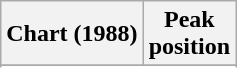<table class="wikitable sortable plainrowheaders">
<tr>
<th>Chart (1988)</th>
<th>Peak<br>position</th>
</tr>
<tr>
</tr>
<tr>
</tr>
<tr>
</tr>
</table>
